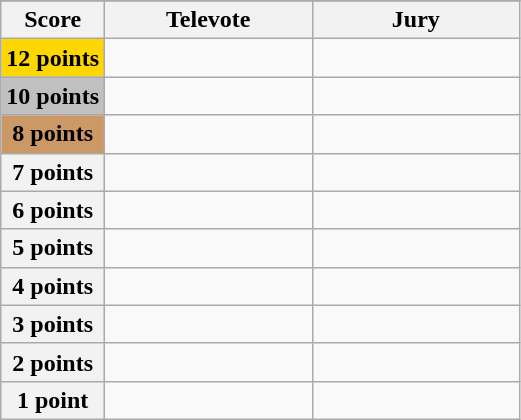<table class="wikitable">
<tr>
</tr>
<tr>
<th scope="col" width="20%">Score</th>
<th scope="col" width="40%">Televote</th>
<th scope="col" width="40%">Jury</th>
</tr>
<tr>
<th scope="row" style="background:gold">12 points</th>
<td></td>
<td></td>
</tr>
<tr>
<th scope="row" style="background:silver">10 points</th>
<td></td>
<td></td>
</tr>
<tr>
<th scope="row" style="background:#CC9966">8 points</th>
<td></td>
<td></td>
</tr>
<tr>
<th scope="row">7 points</th>
<td></td>
<td></td>
</tr>
<tr>
<th scope="row">6 points</th>
<td></td>
<td></td>
</tr>
<tr>
<th scope="row">5 points</th>
<td></td>
<td></td>
</tr>
<tr>
<th scope="row">4 points</th>
<td></td>
<td></td>
</tr>
<tr>
<th scope="row">3 points</th>
<td></td>
<td></td>
</tr>
<tr>
<th scope="row">2 points</th>
<td></td>
<td></td>
</tr>
<tr>
<th scope="row">1 point</th>
<td></td>
<td></td>
</tr>
</table>
